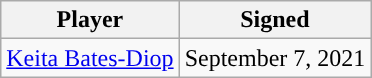<table class="wikitable sortable sortable" style="text-align: center">
<tr>
<th>Player</th>
<th>Signed</th>
</tr>
<tr style="text-align: center">
<td><a href='#'>Keita Bates-Diop</a></td>
<td>September 7, 2021</td>
</tr>
</table>
